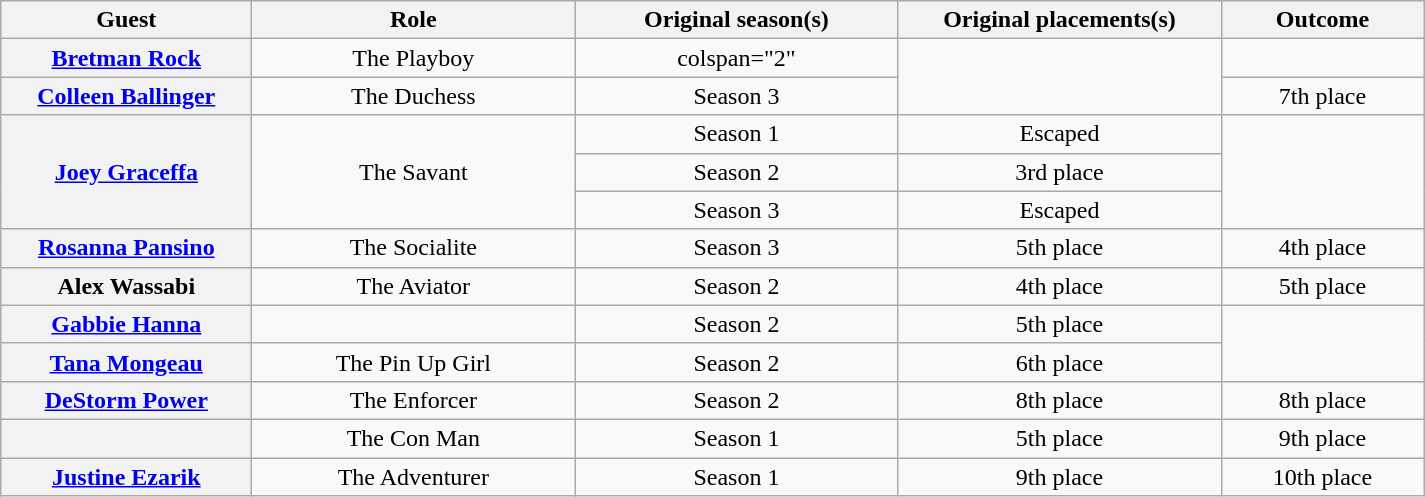<table class="wikitable sortable" style="text-align:center;">
<tr>
<th scope="col" style="width:10em">Guest</th>
<th scope="col" style="width:13em">Role</th>
<th scope="col" style="width:13em">Original season(s)</th>
<th scope="col" style="width:13em">Original placements(s)</th>
<th scope="col" style="width:08em">Outcome</th>
</tr>
<tr>
<th scope="row"><a href='#'>Bretman Rock</a></th>
<td>The Playboy</td>
<td>colspan="2" </td>
<td rowspan="2"><strong></strong></td>
</tr>
<tr>
<th scope="row"><a href='#'>Colleen Ballinger</a></th>
<td>The Duchess</td>
<td>Season 3</td>
<td>7th place</td>
</tr>
<tr>
<th scope="row" rowspan="3"><a href='#'>Joey Graceffa</a></th>
<td rowspan="3">The Savant</td>
<td>Season 1</td>
<td>Escaped</td>
<td rowspan="3"><strong></strong></td>
</tr>
<tr>
<td>Season 2</td>
<td>3rd place</td>
</tr>
<tr>
<td>Season 3</td>
<td>Escaped</td>
</tr>
<tr>
<th scope="row"><a href='#'>Rosanna Pansino</a></th>
<td>The Socialite</td>
<td>Season 3</td>
<td>5th place</td>
<td>4th place</td>
</tr>
<tr>
<th scope="row">Alex Wassabi</th>
<td>The Aviator</td>
<td>Season 2</td>
<td>4th place</td>
<td>5th place</td>
</tr>
<tr>
<th scope="row"><a href='#'>Gabbie Hanna</a></th>
<td></td>
<td>Season 2</td>
<td>5th place</td>
<td rowspan="2"></td>
</tr>
<tr>
<th scope="row"><a href='#'>Tana Mongeau</a></th>
<td>The Pin Up Girl</td>
<td>Season 2</td>
<td>6th place</td>
</tr>
<tr>
<th scope="row"><a href='#'>DeStorm Power</a></th>
<td>The Enforcer</td>
<td>Season 2</td>
<td>8th place</td>
<td>8th place</td>
</tr>
<tr>
<th scope="row"></th>
<td>The Con Man</td>
<td>Season 1</td>
<td>5th place</td>
<td>9th place</td>
</tr>
<tr>
<th scope="row"><a href='#'>Justine Ezarik</a></th>
<td>The Adventurer</td>
<td>Season 1</td>
<td>9th place</td>
<td>10th place</td>
</tr>
</table>
